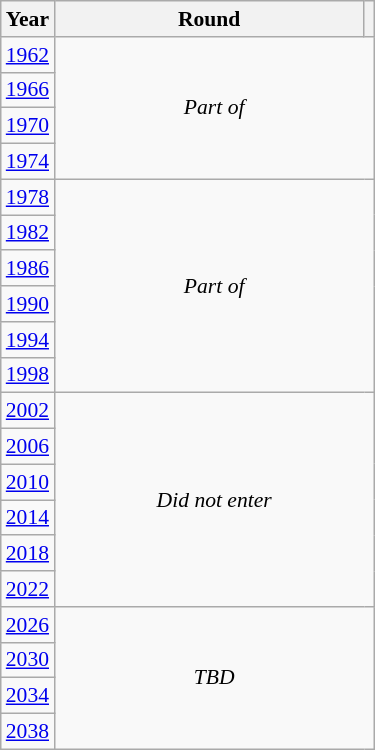<table class="wikitable" style="text-align: center; font-size:90%">
<tr>
<th>Year</th>
<th style="width:200px">Round</th>
<th></th>
</tr>
<tr>
<td><a href='#'>1962</a></td>
<td colspan="2" rowspan="4"><em>Part of </em></td>
</tr>
<tr>
<td><a href='#'>1966</a></td>
</tr>
<tr>
<td><a href='#'>1970</a></td>
</tr>
<tr>
<td><a href='#'>1974</a></td>
</tr>
<tr>
<td><a href='#'>1978</a></td>
<td colspan="2" rowspan="6"><em>Part of </em></td>
</tr>
<tr>
<td><a href='#'>1982</a></td>
</tr>
<tr>
<td><a href='#'>1986</a></td>
</tr>
<tr>
<td><a href='#'>1990</a></td>
</tr>
<tr>
<td><a href='#'>1994</a></td>
</tr>
<tr>
<td><a href='#'>1998</a></td>
</tr>
<tr>
<td><a href='#'>2002</a></td>
<td colspan="2" rowspan="6"><em>Did not enter</em></td>
</tr>
<tr>
<td><a href='#'>2006</a></td>
</tr>
<tr>
<td><a href='#'>2010</a></td>
</tr>
<tr>
<td><a href='#'>2014</a></td>
</tr>
<tr>
<td><a href='#'>2018</a></td>
</tr>
<tr>
<td><a href='#'>2022</a></td>
</tr>
<tr>
<td><a href='#'>2026</a></td>
<td colspan="2" rowspan="4"><em>TBD</em></td>
</tr>
<tr>
<td><a href='#'>2030</a></td>
</tr>
<tr>
<td><a href='#'>2034</a></td>
</tr>
<tr>
<td><a href='#'>2038</a></td>
</tr>
</table>
